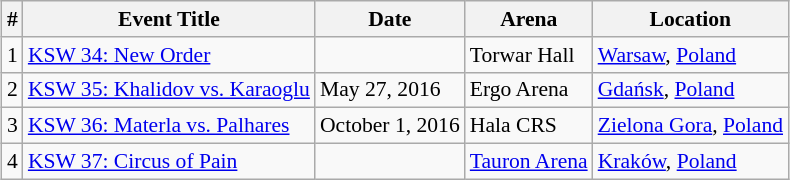<table class="sortable wikitable succession-box" style="margin:1.0em auto; font-size:90%;">
<tr>
<th scope="col">#</th>
<th scope="col">Event Title</th>
<th scope="col">Date</th>
<th scope="col">Arena</th>
<th scope="col">Location</th>
</tr>
<tr>
<td align=center>1</td>
<td><a href='#'>KSW 34: New Order</a></td>
<td></td>
<td>Torwar Hall</td>
<td> <a href='#'>Warsaw</a>, <a href='#'>Poland</a></td>
</tr>
<tr>
<td align=center>2</td>
<td><a href='#'>KSW 35: Khalidov vs. Karaoglu</a></td>
<td>May 27, 2016</td>
<td>Ergo Arena</td>
<td> <a href='#'>Gdańsk</a>, <a href='#'>Poland</a></td>
</tr>
<tr>
<td align=center>3</td>
<td><a href='#'>KSW 36: Materla vs. Palhares</a></td>
<td>October 1, 2016</td>
<td>Hala CRS</td>
<td> <a href='#'>Zielona Gora</a>, <a href='#'>Poland</a></td>
</tr>
<tr>
<td align=center>4</td>
<td><a href='#'>KSW 37: Circus of Pain</a></td>
<td></td>
<td><a href='#'>Tauron Arena</a></td>
<td> <a href='#'>Kraków</a>, <a href='#'>Poland</a></td>
</tr>
</table>
